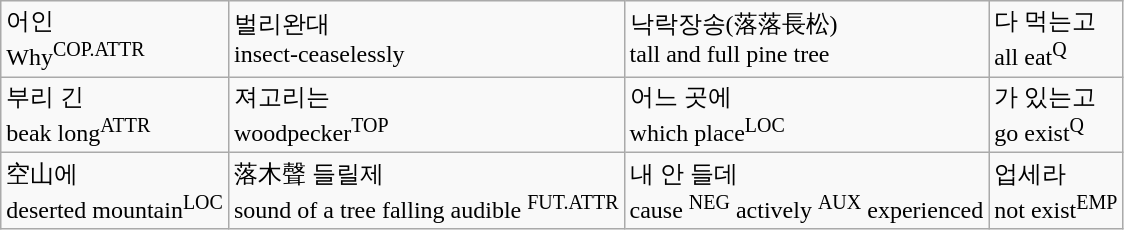<table class="wikitable">
<tr>
<td>어인<br>Why<sup>COP.ATTR</sup></td>
<td>벌리완대  <br>insect-ceaselessly</td>
<td>낙락장송(落落長松)<br>tall and full pine tree</td>
<td>다 먹는고<br>all eat<sup>Q</sup></td>
</tr>
<tr>
<td>부리 긴<br>beak long<sup>ATTR</sup></td>
<td>져고리는<br>woodpecker<sup>TOP</sup></td>
<td>어느 곳에<br>which place<sup>LOC</sup></td>
<td>가 있는고<br>go exist<sup>Q</sup></td>
</tr>
<tr>
<td>空山에<br>deserted mountain<sup>LOC</sup></td>
<td>落木聲 들릴제<br>sound of a tree falling audible <sup>FUT.ATTR</sup></td>
<td>내 안 들데<br>cause <sup>NEG</sup> actively <sup>AUX</sup> experienced</td>
<td>업세라<br>not exist<sup>EMP</sup></td>
</tr>
</table>
